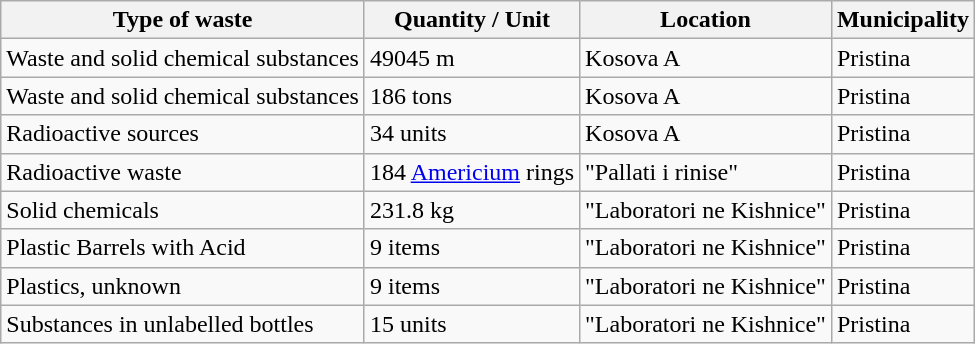<table class="wikitable">
<tr>
<th>Type of waste</th>
<th>Quantity / Unit</th>
<th>Location</th>
<th>Municipality</th>
</tr>
<tr>
<td>Waste and solid chemical substances</td>
<td>49045 m</td>
<td>Kosova A</td>
<td>Pristina</td>
</tr>
<tr>
<td>Waste and solid chemical substances</td>
<td>186 tons</td>
<td>Kosova A</td>
<td>Pristina</td>
</tr>
<tr>
<td>Radioactive sources</td>
<td>34 units</td>
<td>Kosova A</td>
<td>Pristina</td>
</tr>
<tr>
<td>Radioactive waste</td>
<td>184 <a href='#'>Americium</a> rings</td>
<td>"Pallati i rinise"</td>
<td>Pristina</td>
</tr>
<tr>
<td>Solid chemicals</td>
<td>231.8 kg</td>
<td>"Laboratori ne Kishnice"</td>
<td>Pristina</td>
</tr>
<tr>
<td>Plastic Barrels with Acid</td>
<td>9 items</td>
<td>"Laboratori ne Kishnice"</td>
<td>Pristina</td>
</tr>
<tr>
<td>Plastics, unknown</td>
<td>9 items</td>
<td>"Laboratori ne Kishnice"</td>
<td>Pristina</td>
</tr>
<tr>
<td>Substances in unlabelled bottles</td>
<td>15 units</td>
<td>"Laboratori ne Kishnice"</td>
<td>Pristina</td>
</tr>
</table>
